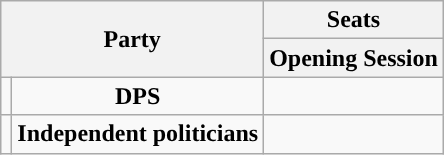<table class="wikitable">
<tr>
<th colspan="2" rowspan="2">Party</th>
<th colspan="2">Seats</th>
</tr>
<tr>
<th>Opening Session</th>
</tr>
<tr>
<td style="color:inherit;background:"></td>
<td style="text-align:center"><strong>DPS</strong></td>
<td></td>
</tr>
<tr>
<td style="color:inherit;background:"></td>
<td style="text-align:center"><strong>Independent politicians</strong></td>
<td></td>
</tr>
</table>
